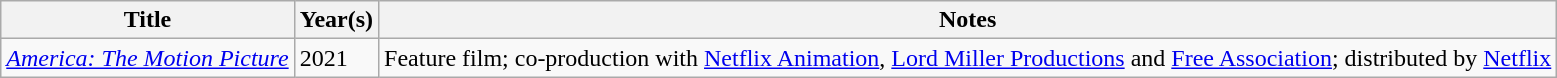<table class="wikitable sortable">
<tr>
<th>Title</th>
<th>Year(s)</th>
<th class="unsortable">Notes</th>
</tr>
<tr>
<td><em><a href='#'>America: The Motion Picture</a></em></td>
<td>2021</td>
<td>Feature film; co-production with <a href='#'>Netflix Animation</a>, <a href='#'>Lord Miller Productions</a> and <a href='#'>Free Association</a>; distributed by <a href='#'>Netflix</a></td>
</tr>
</table>
